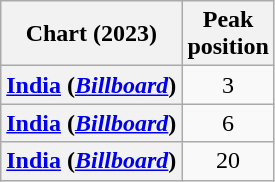<table class="wikitable sortable plainrowheaders" style="text-align:center">
<tr>
<th scope="col">Chart (2023)</th>
<th scope="col">Peak<br>position</th>
</tr>
<tr>
<th scope="row"><a href='#'>India</a> (<em><a href='#'>Billboard</a></em>)<br></th>
<td>3</td>
</tr>
<tr>
<th scope="row"><a href='#'>India</a> (<em><a href='#'>Billboard</a></em>)<br></th>
<td>6</td>
</tr>
<tr>
<th scope="row"><a href='#'>India</a> (<em><a href='#'>Billboard</a></em>)<br></th>
<td>20</td>
</tr>
</table>
